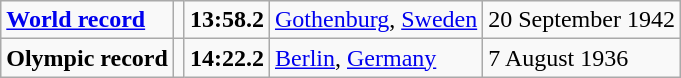<table class="wikitable">
<tr>
<td><strong><a href='#'>World record</a></strong></td>
<td></td>
<td><strong>13:58.2</strong></td>
<td><a href='#'>Gothenburg</a>, <a href='#'>Sweden</a></td>
<td>20 September 1942</td>
</tr>
<tr>
<td><strong>Olympic record</strong></td>
<td></td>
<td><strong>14:22.2</strong></td>
<td><a href='#'>Berlin</a>, <a href='#'>Germany</a></td>
<td>7 August 1936</td>
</tr>
</table>
